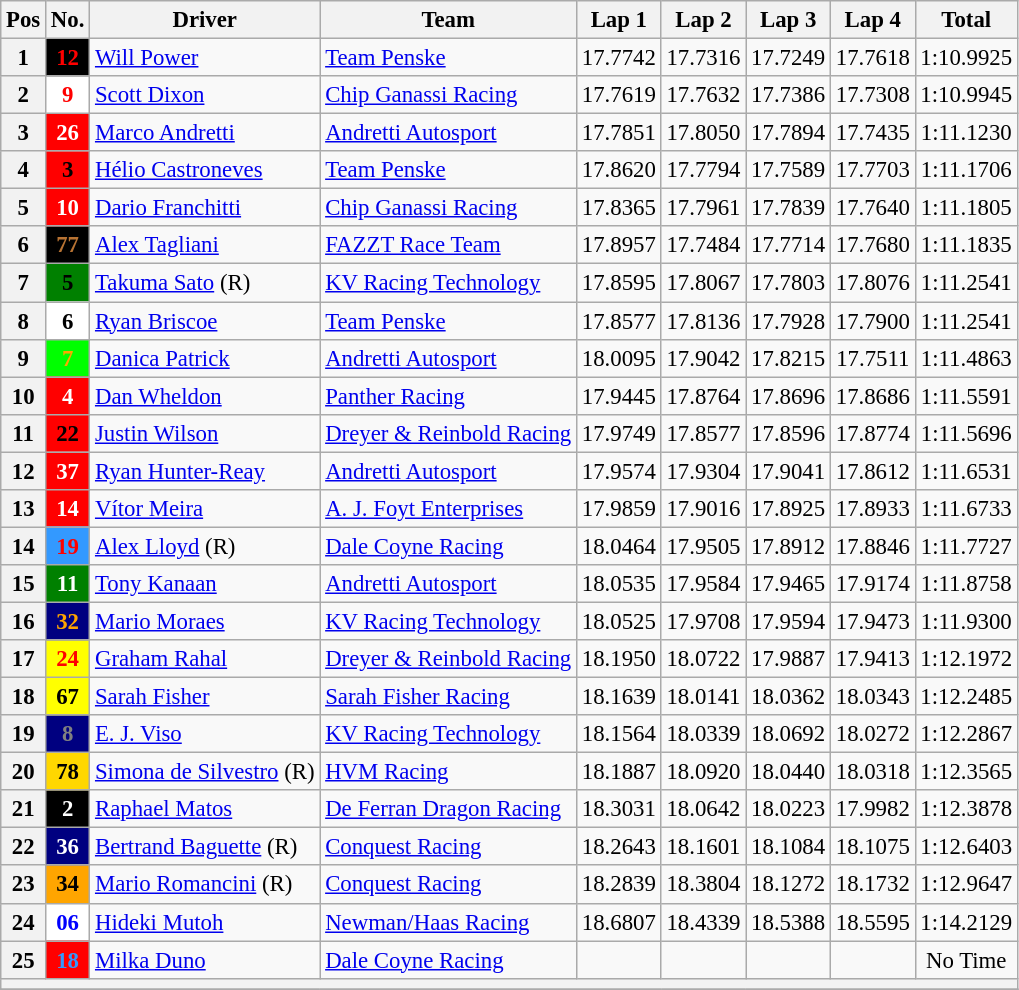<table class="wikitable" style="font-size:95%;">
<tr>
<th>Pos</th>
<th>No.</th>
<th>Driver</th>
<th>Team</th>
<th>Lap 1</th>
<th>Lap 2</th>
<th>Lap 3</th>
<th>Lap 4</th>
<th>Total</th>
</tr>
<tr>
<th>1</th>
<td style="background:black; color:red;" align=center><strong>12</strong></td>
<td> <a href='#'>Will Power</a></td>
<td><a href='#'>Team Penske</a></td>
<td align=center>17.7742</td>
<td align=center>17.7316</td>
<td align=center>17.7249</td>
<td align=center>17.7618</td>
<td align=center>1:10.9925</td>
</tr>
<tr>
<th>2</th>
<td style="background:white; color:red;" align="center"><strong>9</strong></td>
<td> <a href='#'>Scott Dixon</a></td>
<td><a href='#'>Chip Ganassi Racing</a></td>
<td align=center>17.7619</td>
<td align=center>17.7632</td>
<td align=center>17.7386</td>
<td align=center>17.7308</td>
<td align=center>1:10.9945</td>
</tr>
<tr>
<th>3</th>
<td style="background:red; color:white;" align="center"><strong>26</strong></td>
<td> <a href='#'>Marco Andretti</a></td>
<td><a href='#'>Andretti Autosport</a></td>
<td align=center>17.7851</td>
<td align=center>17.8050</td>
<td align=center>17.7894</td>
<td align=center>17.7435</td>
<td align=center>1:11.1230</td>
</tr>
<tr>
<th>4</th>
<td style="background:red; color:black;" align="center"><strong>3</strong></td>
<td> <a href='#'>Hélio Castroneves</a></td>
<td><a href='#'>Team Penske</a></td>
<td align=center>17.8620</td>
<td align=center>17.7794</td>
<td align=center>17.7589</td>
<td align=center>17.7703</td>
<td align=center>1:11.1706</td>
</tr>
<tr>
<th>5</th>
<td style="background:red; color:white;" align=center><strong>10</strong></td>
<td> <a href='#'>Dario Franchitti</a></td>
<td><a href='#'>Chip Ganassi Racing</a></td>
<td align=center>17.8365</td>
<td align=center>17.7961</td>
<td align=center>17.7839</td>
<td align=center>17.7640</td>
<td align=center>1:11.1805</td>
</tr>
<tr>
<th>6</th>
<td style="background:black; color:#B87333;" align="center"><strong>77</strong></td>
<td> <a href='#'>Alex Tagliani</a></td>
<td><a href='#'>FAZZT Race Team</a></td>
<td align=center>17.8957</td>
<td align=center>17.7484</td>
<td align=center>17.7714</td>
<td align=center>17.7680</td>
<td align=center>1:11.1835</td>
</tr>
<tr>
<th>7</th>
<td style="background:green; color:black;" align="center"><strong>5</strong></td>
<td> <a href='#'>Takuma Sato</a> (R)</td>
<td><a href='#'>KV Racing Technology</a></td>
<td align=center>17.8595</td>
<td align=center>17.8067</td>
<td align=center>17.7803</td>
<td align=center>17.8076</td>
<td align=center>1:11.2541</td>
</tr>
<tr>
<th>8</th>
<td style="background:white; color:black;" align="center"><strong>6</strong></td>
<td> <a href='#'>Ryan Briscoe</a></td>
<td><a href='#'>Team Penske</a></td>
<td align=center>17.8577</td>
<td align=center>17.8136</td>
<td align=center>17.7928</td>
<td align=center>17.7900</td>
<td align=center>1:11.2541</td>
</tr>
<tr>
<th>9</th>
<td style="background:lime; color:orange;" align="center"><strong>7</strong></td>
<td> <a href='#'>Danica Patrick</a></td>
<td><a href='#'>Andretti Autosport</a></td>
<td align=center>18.0095</td>
<td align=center>17.9042</td>
<td align=center>17.8215</td>
<td align=center>17.7511</td>
<td align=center>1:11.4863</td>
</tr>
<tr>
<th>10</th>
<td style="background:red; color:white;" align="center"><strong>4</strong></td>
<td> <a href='#'>Dan Wheldon</a></td>
<td><a href='#'>Panther Racing</a></td>
<td align=center>17.9445</td>
<td align=center>17.8764</td>
<td align=center>17.8696</td>
<td align=center>17.8686</td>
<td align=center>1:11.5591</td>
</tr>
<tr>
<th>11</th>
<td style="background:red; color:black;" align="center"><strong>22</strong></td>
<td> <a href='#'>Justin Wilson</a></td>
<td><a href='#'>Dreyer & Reinbold Racing</a></td>
<td align=center>17.9749</td>
<td align=center>17.8577</td>
<td align=center>17.8596</td>
<td align=center>17.8774</td>
<td align=center>1:11.5696</td>
</tr>
<tr>
<th>12</th>
<td style="background:red; color:white;" align="center"><strong>37</strong></td>
<td> <a href='#'>Ryan Hunter-Reay</a></td>
<td><a href='#'>Andretti Autosport</a></td>
<td align=center>17.9574</td>
<td align=center>17.9304</td>
<td align=center>17.9041</td>
<td align=center>17.8612</td>
<td align=center>1:11.6531</td>
</tr>
<tr>
<th>13</th>
<td style="background:red; color:white;" align="center"><strong>14</strong></td>
<td> <a href='#'>Vítor Meira</a></td>
<td><a href='#'>A. J. Foyt Enterprises</a></td>
<td align=center>17.9859</td>
<td align=center>17.9016</td>
<td align=center>17.8925</td>
<td align=center>17.8933</td>
<td align=center>1:11.6733</td>
</tr>
<tr>
<th>14</th>
<td style="background:#3399FF; color:red;" align="center"><strong>19</strong></td>
<td> <a href='#'>Alex Lloyd</a> (R)</td>
<td><a href='#'>Dale Coyne Racing</a></td>
<td align=center>18.0464</td>
<td align=center>17.9505</td>
<td align=center>17.8912</td>
<td align=center>17.8846</td>
<td align=center>1:11.7727</td>
</tr>
<tr>
<th>15</th>
<td style="background:green; color:white;" align="center"><strong>11</strong></td>
<td> <a href='#'>Tony Kanaan</a></td>
<td><a href='#'>Andretti Autosport</a></td>
<td align=center>18.0535</td>
<td align=center>17.9584</td>
<td align=center>17.9465</td>
<td align=center>17.9174</td>
<td align=center>1:11.8758</td>
</tr>
<tr>
<th>16</th>
<td style="background:navy; color:orange;" align="center"><strong>32</strong></td>
<td> <a href='#'>Mario Moraes</a></td>
<td><a href='#'>KV Racing Technology</a></td>
<td align=center>18.0525</td>
<td align=center>17.9708</td>
<td align=center>17.9594</td>
<td align=center>17.9473</td>
<td align=center>1:11.9300</td>
</tr>
<tr>
<th>17</th>
<td style="background:yellow; color:red;" align="center"><strong>24</strong></td>
<td> <a href='#'>Graham Rahal</a></td>
<td><a href='#'>Dreyer & Reinbold Racing</a></td>
<td align=center>18.1950</td>
<td align=center>18.0722</td>
<td align=center>17.9887</td>
<td align=center>17.9413</td>
<td align=center>1:12.1972</td>
</tr>
<tr>
<th>18</th>
<td style="background:yellow; color:black;" align="center"><strong>67</strong></td>
<td> <a href='#'>Sarah Fisher</a></td>
<td><a href='#'>Sarah Fisher Racing</a></td>
<td align=center>18.1639</td>
<td align=center>18.0141</td>
<td align=center>18.0362</td>
<td align=center>18.0343</td>
<td align=center>1:12.2485</td>
</tr>
<tr>
<th>19</th>
<td style="background:navy; color:gray;" align="center"><strong>8</strong></td>
<td> <a href='#'>E. J. Viso</a></td>
<td><a href='#'>KV Racing Technology</a></td>
<td align=center>18.1564</td>
<td align=center>18.0339</td>
<td align=center>18.0692</td>
<td align=center>18.0272</td>
<td align=center>1:12.2867</td>
</tr>
<tr>
<th>20</th>
<td style="background:gold; color:black;" align="center"><strong>78</strong></td>
<td> <a href='#'>Simona de Silvestro</a> (R)</td>
<td><a href='#'>HVM Racing</a></td>
<td align=center>18.1887</td>
<td align=center>18.0920</td>
<td align=center>18.0440</td>
<td align=center>18.0318</td>
<td align=center>1:12.3565</td>
</tr>
<tr>
<th>21</th>
<td style="background:black; color:white;" align="center"><strong>2</strong></td>
<td> <a href='#'>Raphael Matos</a></td>
<td><a href='#'>De Ferran Dragon Racing</a></td>
<td align=center>18.3031</td>
<td align=center>18.0642</td>
<td align=center>18.0223</td>
<td align=center>17.9982</td>
<td align=center>1:12.3878</td>
</tr>
<tr>
<th>22</th>
<td style="background:navy; color:white;" align="center"><strong>36</strong></td>
<td> <a href='#'>Bertrand Baguette</a> (R)</td>
<td><a href='#'>Conquest Racing</a></td>
<td align=center>18.2643</td>
<td align=center>18.1601</td>
<td align=center>18.1084</td>
<td align=center>18.1075</td>
<td align=center>1:12.6403</td>
</tr>
<tr>
<th>23</th>
<td style="background:orange; color:black;" align="center"><strong>34</strong></td>
<td> <a href='#'>Mario Romancini</a> (R)</td>
<td><a href='#'>Conquest Racing</a></td>
<td align=center>18.2839</td>
<td align=center>18.3804</td>
<td align=center>18.1272</td>
<td align=center>18.1732</td>
<td align=center>1:12.9647</td>
</tr>
<tr>
<th>24</th>
<td style="background:white; color:blue;" align="center"><strong>06</strong></td>
<td> <a href='#'>Hideki Mutoh</a></td>
<td><a href='#'>Newman/Haas Racing</a></td>
<td align=center>18.6807</td>
<td align=center>18.4339</td>
<td align=center>18.5388</td>
<td align=center>18.5595</td>
<td align=center>1:14.2129</td>
</tr>
<tr>
<th>25</th>
<td style="background:red; color:#3399FF;" align="center"><strong>18</strong></td>
<td> <a href='#'>Milka Duno</a></td>
<td><a href='#'>Dale Coyne Racing</a></td>
<td align=center></td>
<td align=center></td>
<td align=center></td>
<td align=center></td>
<td align=center>No Time</td>
</tr>
<tr>
<th colspan=9></th>
</tr>
<tr>
</tr>
</table>
